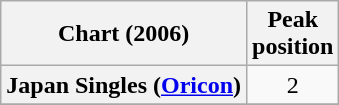<table class="wikitable plainrowheaders">
<tr>
<th>Chart (2006)</th>
<th>Peak<br>position</th>
</tr>
<tr>
<th scope="row">Japan Singles (<a href='#'>Oricon</a>)</th>
<td style="text-align:center;">2</td>
</tr>
<tr>
</tr>
</table>
